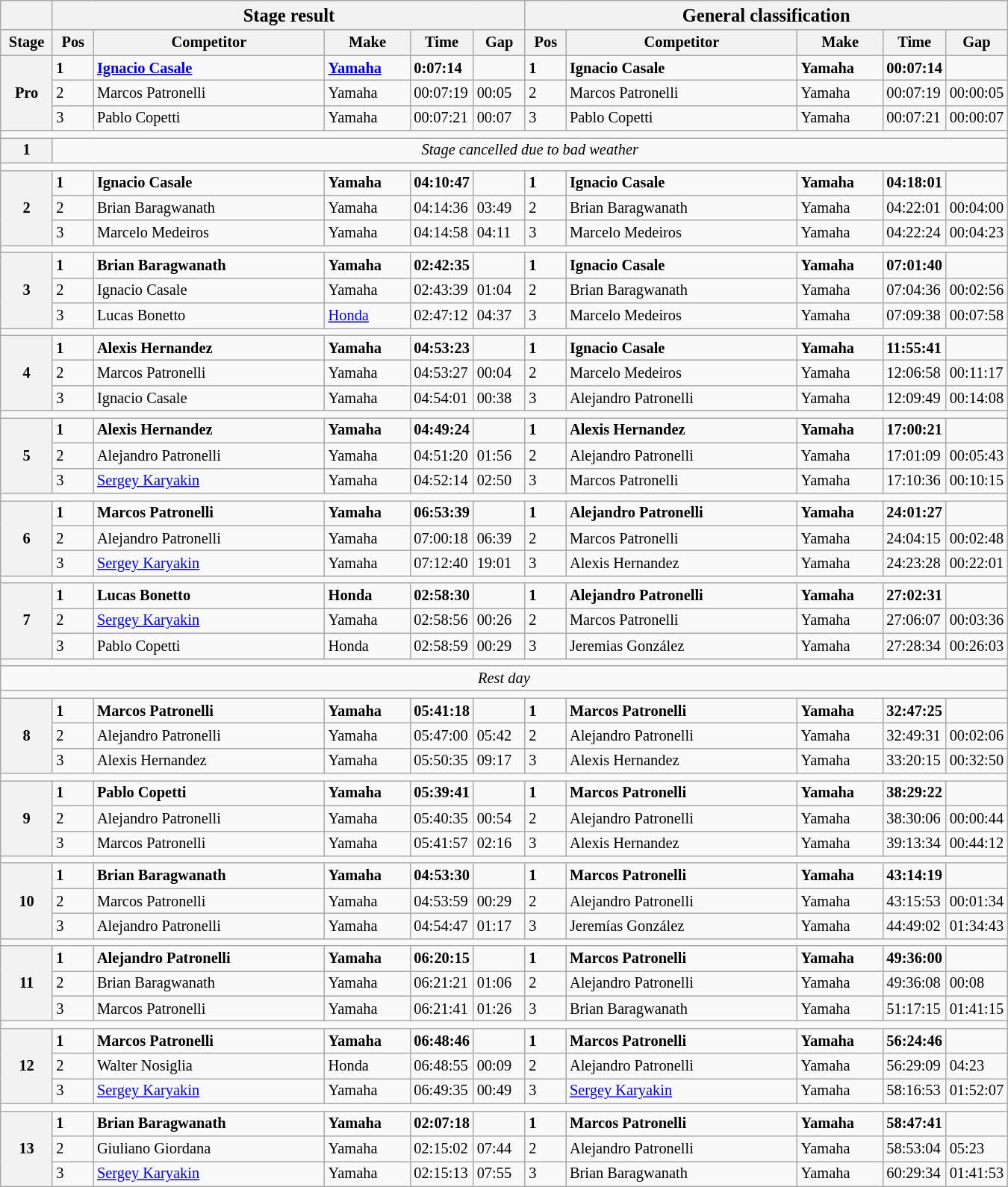<table class="wikitable" style="font-size:85%;">
<tr>
<th></th>
<th colspan=5><big>Stage result </big></th>
<th colspan=5><big>General classification</big></th>
</tr>
<tr>
<th width="40px">Stage</th>
<th width="30px">Pos</th>
<th width="200px">Competitor</th>
<th width="70px">Make</th>
<th width="40px">Time</th>
<th width="40px">Gap</th>
<th width="30px">Pos</th>
<th width="200px">Competitor</th>
<th width="70px">Make</th>
<th width="40px">Time</th>
<th width="40px">Gap</th>
</tr>
<tr>
<th rowspan=3>Pro</th>
<td><strong>1</strong></td>
<td><strong> <a href='#'>Ignacio Casale</a></strong></td>
<td><strong><a href='#'>Yamaha</a></strong></td>
<td><strong>0:07:14</strong></td>
<td></td>
<td><strong>1</strong></td>
<td><strong> Ignacio Casale </strong></td>
<td><strong>Yamaha</strong></td>
<td><strong>00:07:14</strong></td>
<td></td>
</tr>
<tr>
<td>2</td>
<td> Marcos Patronelli</td>
<td>Yamaha</td>
<td>00:07:19</td>
<td>00:05</td>
<td>2</td>
<td> Marcos Patronelli</td>
<td>Yamaha</td>
<td>00:07:19</td>
<td>00:00:05</td>
</tr>
<tr>
<td>3</td>
<td> Pablo Copetti</td>
<td>Yamaha</td>
<td>00:07:21</td>
<td>00:07</td>
<td>3</td>
<td> Pablo Copetti</td>
<td>Yamaha</td>
<td>00:07:21</td>
<td>00:00:07</td>
</tr>
<tr>
<td colspan=11></td>
</tr>
<tr>
<th>1</th>
<td colspan=10 style="text-align:center;"><em>Stage cancelled due to bad weather</em></td>
</tr>
<tr>
<td colspan=11></td>
</tr>
<tr>
<th rowspan=3>2</th>
<td><strong>1</strong></td>
<td><strong> Ignacio Casale </strong></td>
<td><strong>Yamaha</strong></td>
<td><strong>04:10:47</strong></td>
<td></td>
<td><strong>1</strong></td>
<td><strong> Ignacio Casale </strong></td>
<td><strong>Yamaha</strong></td>
<td><strong>04:18:01</strong></td>
<td></td>
</tr>
<tr>
<td>2</td>
<td> Brian Baragwanath</td>
<td>Yamaha</td>
<td>04:14:36</td>
<td>03:49</td>
<td>2</td>
<td> Brian Baragwanath</td>
<td>Yamaha</td>
<td>04:22:01</td>
<td>00:04:00</td>
</tr>
<tr>
<td>3</td>
<td> Marcelo Medeiros</td>
<td>Yamaha</td>
<td>04:14:58</td>
<td>04:11</td>
<td>3</td>
<td> Marcelo Medeiros</td>
<td>Yamaha</td>
<td>04:22:24</td>
<td>00:04:23</td>
</tr>
<tr>
<td colspan=11></td>
</tr>
<tr>
<th rowspan=3>3</th>
<td><strong>1</strong></td>
<td><strong> Brian Baragwanath</strong></td>
<td><strong>Yamaha</strong></td>
<td><strong>02:42:35</strong></td>
<td></td>
<td><strong>1</strong></td>
<td><strong> Ignacio Casale</strong></td>
<td><strong>Yamaha</strong></td>
<td><strong>07:01:40</strong></td>
<td></td>
</tr>
<tr>
<td>2</td>
<td> Ignacio Casale</td>
<td>Yamaha</td>
<td>02:43:39</td>
<td>01:04</td>
<td>2</td>
<td> Brian Baragwanath</td>
<td>Yamaha</td>
<td>07:04:36</td>
<td>00:02:56</td>
</tr>
<tr>
<td>3</td>
<td> Lucas Bonetto</td>
<td><a href='#'>Honda</a></td>
<td>02:47:12</td>
<td>04:37</td>
<td>3</td>
<td> Marcelo Medeiros</td>
<td>Yamaha</td>
<td>07:09:38</td>
<td>00:07:58</td>
</tr>
<tr>
<td colspan=11></td>
</tr>
<tr>
<th rowspan=3>4</th>
<td><strong>1</strong></td>
<td><strong> Alexis Hernandez</strong></td>
<td><strong>Yamaha</strong></td>
<td><strong>04:53:23</strong></td>
<td></td>
<td><strong>1</strong></td>
<td><strong> Ignacio Casale </strong></td>
<td><strong>Yamaha</strong></td>
<td><strong>11:55:41</strong></td>
<td></td>
</tr>
<tr>
<td>2</td>
<td> Marcos Patronelli</td>
<td>Yamaha</td>
<td>04:53:27</td>
<td>00:04</td>
<td>2</td>
<td> Marcelo Medeiros</td>
<td>Yamaha</td>
<td>12:06:58</td>
<td>00:11:17</td>
</tr>
<tr>
<td>3</td>
<td> Ignacio Casale</td>
<td>Yamaha</td>
<td>04:54:01</td>
<td>00:38</td>
<td>3</td>
<td> Alejandro Patronelli</td>
<td>Yamaha</td>
<td>12:09:49</td>
<td>00:14:08</td>
</tr>
<tr>
<td colspan=11></td>
</tr>
<tr>
<th rowspan=3>5</th>
<td><strong>1</strong></td>
<td><strong> Alexis Hernandez</strong></td>
<td><strong>Yamaha</strong></td>
<td><strong>04:49:24</strong></td>
<td></td>
<td><strong>1</strong></td>
<td><strong> Alexis Hernandez</strong></td>
<td><strong>Yamaha</strong></td>
<td><strong>17:00:21</strong></td>
<td></td>
</tr>
<tr>
<td>2</td>
<td> Alejandro Patronelli</td>
<td>Yamaha</td>
<td>04:51:20</td>
<td>01:56</td>
<td>2</td>
<td> Alejandro Patronelli</td>
<td>Yamaha</td>
<td>17:01:09</td>
<td>00:05:43</td>
</tr>
<tr>
<td>3</td>
<td> <a href='#'>Sergey Karyakin</a></td>
<td>Yamaha</td>
<td>04:52:14</td>
<td>02:50</td>
<td>3</td>
<td> Marcos Patronelli</td>
<td>Yamaha</td>
<td>17:10:36</td>
<td>00:10:15</td>
</tr>
<tr>
<td colspan=11></td>
</tr>
<tr>
<th rowspan=3>6</th>
<td><strong>1</strong></td>
<td><strong> Marcos Patronelli</strong></td>
<td><strong>Yamaha</strong></td>
<td><strong>06:53:39</strong></td>
<td></td>
<td><strong>1</strong></td>
<td><strong> Alejandro Patronelli</strong></td>
<td><strong>Yamaha</strong></td>
<td><strong>24:01:27</strong></td>
<td></td>
</tr>
<tr>
<td>2</td>
<td> Alejandro Patronelli</td>
<td>Yamaha</td>
<td>07:00:18</td>
<td>06:39</td>
<td>2</td>
<td> Marcos Patronelli</td>
<td>Yamaha</td>
<td>24:04:15</td>
<td>00:02:48</td>
</tr>
<tr>
<td>3</td>
<td> <a href='#'>Sergey Karyakin</a></td>
<td>Yamaha</td>
<td>07:12:40</td>
<td>19:01</td>
<td>3</td>
<td> Alexis Hernandez</td>
<td>Yamaha</td>
<td>24:23:28</td>
<td>00:22:01</td>
</tr>
<tr>
<td colspan=11></td>
</tr>
<tr>
<th rowspan=3>7</th>
<td><strong>1</strong></td>
<td><strong> Lucas Bonetto </strong></td>
<td><strong>Honda</strong></td>
<td><strong>02:58:30</strong></td>
<td></td>
<td><strong>1</strong></td>
<td><strong> Alejandro Patronelli</strong></td>
<td><strong>Yamaha</strong></td>
<td><strong>27:02:31</strong></td>
<td></td>
</tr>
<tr>
<td>2</td>
<td> <a href='#'>Sergey Karyakin</a></td>
<td>Yamaha</td>
<td>02:58:56</td>
<td>00:26</td>
<td>2</td>
<td> Marcos Patronelli</td>
<td>Yamaha</td>
<td>27:06:07</td>
<td>00:03:36</td>
</tr>
<tr>
<td>3</td>
<td> Pablo Copetti</td>
<td>Honda</td>
<td>02:58:59</td>
<td>00:29</td>
<td>3</td>
<td> Jeremias González</td>
<td>Yamaha</td>
<td>27:28:34</td>
<td>00:26:03</td>
</tr>
<tr>
<td colspan=11></td>
</tr>
<tr>
<td colspan=11 style="text-align:center;"><em>Rest day</em></td>
</tr>
<tr>
<td colspan=11></td>
</tr>
<tr>
<th rowspan=3>8</th>
<td><strong>1</strong></td>
<td><strong> Marcos Patronelli</strong></td>
<td><strong>Yamaha</strong></td>
<td><strong>05:41:18 </strong></td>
<td></td>
<td><strong>1</strong></td>
<td><strong> Marcos Patronelli</strong></td>
<td><strong>Yamaha</strong></td>
<td><strong> 32:47:25 </strong></td>
<td></td>
</tr>
<tr>
<td>2</td>
<td> Alejandro Patronelli</td>
<td>Yamaha</td>
<td>05:47:00</td>
<td>05:42</td>
<td>2</td>
<td> Alejandro Patronelli</td>
<td>Yamaha</td>
<td>32:49:31</td>
<td>00:02:06</td>
</tr>
<tr>
<td>3</td>
<td> Alexis Hernandez</td>
<td>Yamaha</td>
<td>05:50:35</td>
<td>09:17</td>
<td>3</td>
<td> Alexis Hernandez</td>
<td>Yamaha</td>
<td>33:20:15</td>
<td>00:32:50</td>
</tr>
<tr>
<td colspan=11></td>
</tr>
<tr>
<th rowspan=3>9</th>
<td><strong>1</strong></td>
<td><strong> Pablo Copetti </strong></td>
<td><strong>Yamaha</strong></td>
<td><strong>05:39:41</strong></td>
<td></td>
<td><strong>1</strong></td>
<td><strong> Marcos Patronelli</strong></td>
<td><strong>Yamaha</strong></td>
<td><strong>38:29:22 </strong></td>
<td></td>
</tr>
<tr>
<td>2</td>
<td> Alejandro Patronelli</td>
<td>Yamaha</td>
<td>05:40:35</td>
<td>00:54</td>
<td>2</td>
<td> Alejandro Patronelli</td>
<td>Yamaha</td>
<td>38:30:06</td>
<td>00:00:44</td>
</tr>
<tr>
<td>3</td>
<td> Marcos Patronelli</td>
<td>Yamaha</td>
<td>05:41:57</td>
<td>02:16</td>
<td>3</td>
<td> Alexis Hernandez</td>
<td>Yamaha</td>
<td>39:13:34</td>
<td>00:44:12</td>
</tr>
<tr>
<td colspan=11></td>
</tr>
<tr>
<th rowspan=3>10</th>
<td><strong>1</strong></td>
<td><strong> Brian Baragwanath</strong></td>
<td><strong>Yamaha</strong></td>
<td><strong> 04:53:30</strong></td>
<td></td>
<td><strong>1</strong></td>
<td><strong> Marcos Patronelli</strong></td>
<td><strong>Yamaha</strong></td>
<td><strong> 43:14:19 </strong></td>
<td></td>
</tr>
<tr>
<td>2</td>
<td> Marcos Patronelli</td>
<td>Yamaha</td>
<td>04:53:59</td>
<td>00:29</td>
<td>2</td>
<td> Alejandro Patronelli</td>
<td>Yamaha</td>
<td>43:15:53</td>
<td>00:01:34</td>
</tr>
<tr>
<td>3</td>
<td> Alejandro Patronelli</td>
<td>Yamaha</td>
<td>04:54:47</td>
<td>01:17</td>
<td>3</td>
<td> Jeremías González</td>
<td>Yamaha</td>
<td>44:49:02</td>
<td>01:34:43</td>
</tr>
<tr>
<td colspan=11></td>
</tr>
<tr>
<th rowspan=3>11</th>
<td><strong>1</strong></td>
<td><strong> Alejandro Patronelli</strong></td>
<td><strong>Yamaha</strong></td>
<td><strong> 06:20:15 </strong></td>
<td></td>
<td><strong>1</strong></td>
<td><strong> Marcos Patronelli</strong></td>
<td><strong>Yamaha</strong></td>
<td><strong> 49:36:00 </strong></td>
<td></td>
</tr>
<tr>
<td>2</td>
<td> Brian Baragwanath</td>
<td>Yamaha</td>
<td>06:21:21</td>
<td>01:06</td>
<td>2</td>
<td> Alejandro Patronelli</td>
<td>Yamaha</td>
<td>49:36:08</td>
<td>00:08</td>
</tr>
<tr>
<td>3</td>
<td> Marcos Patronelli</td>
<td>Yamaha</td>
<td>06:21:41</td>
<td>01:26</td>
<td>3</td>
<td> Brian Baragwanath</td>
<td>Yamaha</td>
<td>51:17:15</td>
<td>01:41:15</td>
</tr>
<tr>
<td colspan=11></td>
</tr>
<tr>
<th rowspan=3>12</th>
<td><strong>1</strong></td>
<td><strong> Marcos Patronelli</strong></td>
<td><strong>Yamaha</strong></td>
<td><strong> 06:48:46 </strong></td>
<td></td>
<td><strong>1</strong></td>
<td><strong> Marcos Patronelli</strong></td>
<td><strong>Yamaha</strong></td>
<td><strong> 56:24:46</strong></td>
<td></td>
</tr>
<tr>
<td>2</td>
<td> Walter Nosiglia</td>
<td>Honda</td>
<td>06:48:55</td>
<td>00:09</td>
<td>2</td>
<td> Alejandro Patronelli</td>
<td>Yamaha</td>
<td>56:29:09</td>
<td>04:23</td>
</tr>
<tr>
<td>3</td>
<td> <a href='#'>Sergey Karyakin</a></td>
<td>Yamaha</td>
<td>06:49:35</td>
<td>00:49</td>
<td>3</td>
<td> <a href='#'>Sergey Karyakin</a></td>
<td>Yamaha</td>
<td>58:16:53</td>
<td>01:52:07</td>
</tr>
<tr>
<td colspan=11></td>
</tr>
<tr>
<th rowspan=3>13</th>
<td><strong>1</strong></td>
<td><strong> Brian Baragwanath</strong></td>
<td><strong>Yamaha</strong></td>
<td><strong> 02:07:18 </strong></td>
<td></td>
<td><strong>1</strong></td>
<td><strong> Marcos Patronelli</strong></td>
<td><strong>Yamaha</strong></td>
<td><strong> 58:47:41 </strong></td>
<td></td>
</tr>
<tr>
<td>2</td>
<td> Giuliano Giordana</td>
<td>Yamaha</td>
<td>02:15:02</td>
<td>07:44</td>
<td>2</td>
<td> Alejandro Patronelli</td>
<td>Yamaha</td>
<td>58:53:04</td>
<td>05:23</td>
</tr>
<tr>
<td>3</td>
<td> <a href='#'>Sergey Karyakin</a></td>
<td>Yamaha</td>
<td>02:15:13</td>
<td>07:55</td>
<td>3</td>
<td> Brian Baragwanath</td>
<td>Yamaha</td>
<td>60:29:34</td>
<td>01:41:53</td>
</tr>
</table>
